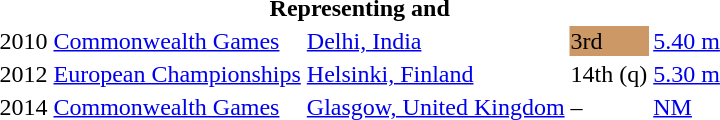<table>
<tr>
<th colspan="6">Representing  and </th>
</tr>
<tr>
<td>2010</td>
<td><a href='#'>Commonwealth Games</a></td>
<td><a href='#'>Delhi, India</a></td>
<td bgcolor=cc9966>3rd</td>
<td><a href='#'>5.40 m</a></td>
</tr>
<tr>
<td>2012</td>
<td><a href='#'>European Championships</a></td>
<td><a href='#'>Helsinki, Finland</a></td>
<td>14th (q)</td>
<td><a href='#'>5.30 m</a></td>
</tr>
<tr>
<td>2014</td>
<td><a href='#'>Commonwealth Games</a></td>
<td><a href='#'>Glasgow, United Kingdom</a></td>
<td>–</td>
<td><a href='#'>NM</a></td>
</tr>
</table>
